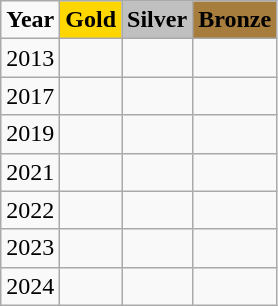<table class="wikitable">
<tr>
<td><strong>Year</strong></td>
<td colspan="1" bgcolor="gold" !align="center"><strong>Gold</strong></td>
<td colspan="1" bgcolor="silver" !align="center"><strong>Silver</strong></td>
<td colspan="1" bgcolor="#a67d3d" !align="center"><strong>Bronze</strong></td>
</tr>
<tr>
<td>2013</td>
<td></td>
<td></td>
<td></td>
</tr>
<tr>
<td>2017</td>
<td></td>
<td></td>
<td></td>
</tr>
<tr>
<td>2019</td>
<td></td>
<td></td>
<td></td>
</tr>
<tr>
<td>2021 </td>
<td></td>
<td></td>
<td></td>
</tr>
<tr>
<td>2022 </td>
<td></td>
<td></td>
<td></td>
</tr>
<tr>
<td>2023 </td>
<td></td>
<td></td>
<td></td>
</tr>
<tr>
<td>2024 </td>
<td></td>
<td></td>
<td></td>
</tr>
</table>
